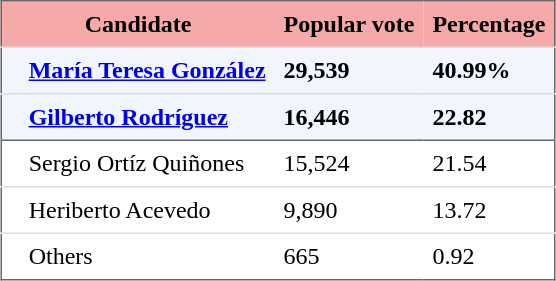<table style="border: 1px solid #666666; border-collapse: collapse" align="center" cellpadding="6">
<tr style="background-color: #F5A9A9">
<th colspan="2">Candidate</th>
<th>Popular vote</th>
<th>Percentage</th>
</tr>
<tr style="background-color: #F0F5FE">
<td style="border-top: 1px solid #DDDDDD"></td>
<td style="border-top: 1px solid #DDDDDD"><strong><a href='#'>María Teresa González</a></strong></td>
<td style="border-top: 1px solid #DDDDDD"><strong>29,539</strong></td>
<td style="border-top: 1px solid #DDDDDD"><strong>40.99%</strong></td>
</tr>
<tr style="background-color: #F0F5FE">
<td style="border-top: 1px solid #DDDDDD"></td>
<td style="border-top: 1px solid #DDDDDD"><strong><a href='#'>Gilberto Rodríguez</a></strong></td>
<td style="border-top: 1px solid #DDDDDD"><strong>16,446</strong></td>
<td style="border-top: 1px solid #DDDDDD"><strong>22.82</strong></td>
</tr>
<tr>
<td style="border-top: 1px solid #666666"></td>
<td style="border-top: 1px solid #666666">Sergio Ortíz Quiñones</td>
<td style="border-top: 1px solid #666666">15,524</td>
<td style="border-top: 1px solid #666666">21.54</td>
</tr>
<tr>
<td style="border-top: 1px solid #DDDDDD"></td>
<td style="border-top: 1px solid #DDDDDD">Heriberto Acevedo</td>
<td style="border-top: 1px solid #DDDDDD">9,890</td>
<td style="border-top: 1px solid #DDDDDD">13.72</td>
</tr>
<tr>
<td style="border-top: 1px solid #DDDDDD"></td>
<td style="border-top: 1px solid #DDDDDD">Others</td>
<td style="border-top: 1px solid #DDDDDD">665</td>
<td style="border-top: 1px solid #DDDDDD">0.92</td>
</tr>
</table>
